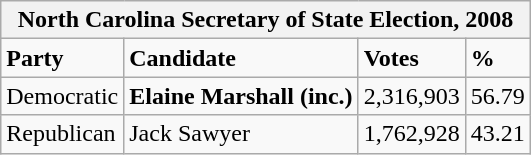<table class="wikitable">
<tr>
<th colspan="4">North Carolina Secretary of State Election, 2008</th>
</tr>
<tr>
<td><strong>Party</strong></td>
<td><strong>Candidate</strong></td>
<td><strong>Votes</strong></td>
<td><strong>%</strong></td>
</tr>
<tr>
<td>Democratic</td>
<td><strong>Elaine Marshall (inc.)</strong></td>
<td>2,316,903</td>
<td>56.79</td>
</tr>
<tr>
<td>Republican</td>
<td>Jack Sawyer</td>
<td>1,762,928</td>
<td>43.21</td>
</tr>
</table>
